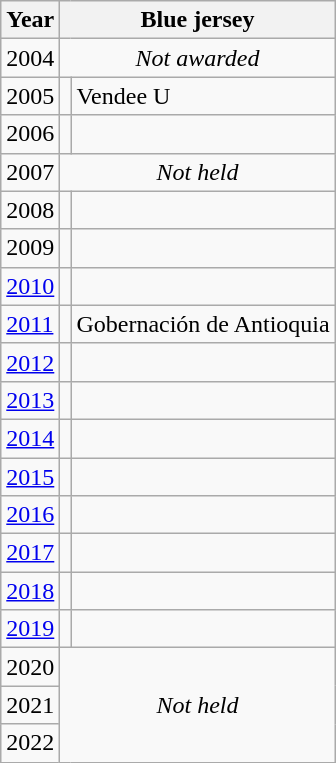<table class="wikitable">
<tr>
<th>Year</th>
<th colspan="2"  style="text-align:center; background:#white;"> Blue jersey</th>
</tr>
<tr>
<td>2004</td>
<td colspan="2" style="text-align:center; background:#white;"><em>Not awarded</em></td>
</tr>
<tr>
<td>2005</td>
<td></td>
<td>Vendee U</td>
</tr>
<tr>
<td>2006</td>
<td></td>
<td></td>
</tr>
<tr>
<td>2007</td>
<td colspan="2"  style="text-align:center; background:#white;"><em>Not held</em></td>
</tr>
<tr>
<td>2008</td>
<td></td>
<td></td>
</tr>
<tr>
<td>2009</td>
<td></td>
<td></td>
</tr>
<tr>
<td><a href='#'>2010</a></td>
<td></td>
<td></td>
</tr>
<tr>
<td><a href='#'>2011</a></td>
<td></td>
<td>Gobernación de Antioquia</td>
</tr>
<tr>
<td><a href='#'>2012</a></td>
<td></td>
<td></td>
</tr>
<tr>
<td><a href='#'>2013</a></td>
<td></td>
<td></td>
</tr>
<tr>
<td><a href='#'>2014</a></td>
<td></td>
<td></td>
</tr>
<tr>
<td><a href='#'>2015</a></td>
<td></td>
<td></td>
</tr>
<tr>
<td><a href='#'>2016</a></td>
<td></td>
<td></td>
</tr>
<tr>
<td><a href='#'>2017</a></td>
<td></td>
<td></td>
</tr>
<tr>
<td><a href='#'>2018</a></td>
<td></td>
<td></td>
</tr>
<tr>
<td><a href='#'>2019</a></td>
<td></td>
<td></td>
</tr>
<tr>
<td>2020</td>
<td colspan="2" rowspan=3 style="text-align:center; background:#white;"><em>Not held</em></td>
</tr>
<tr>
<td>2021</td>
</tr>
<tr>
<td>2022</td>
</tr>
</table>
